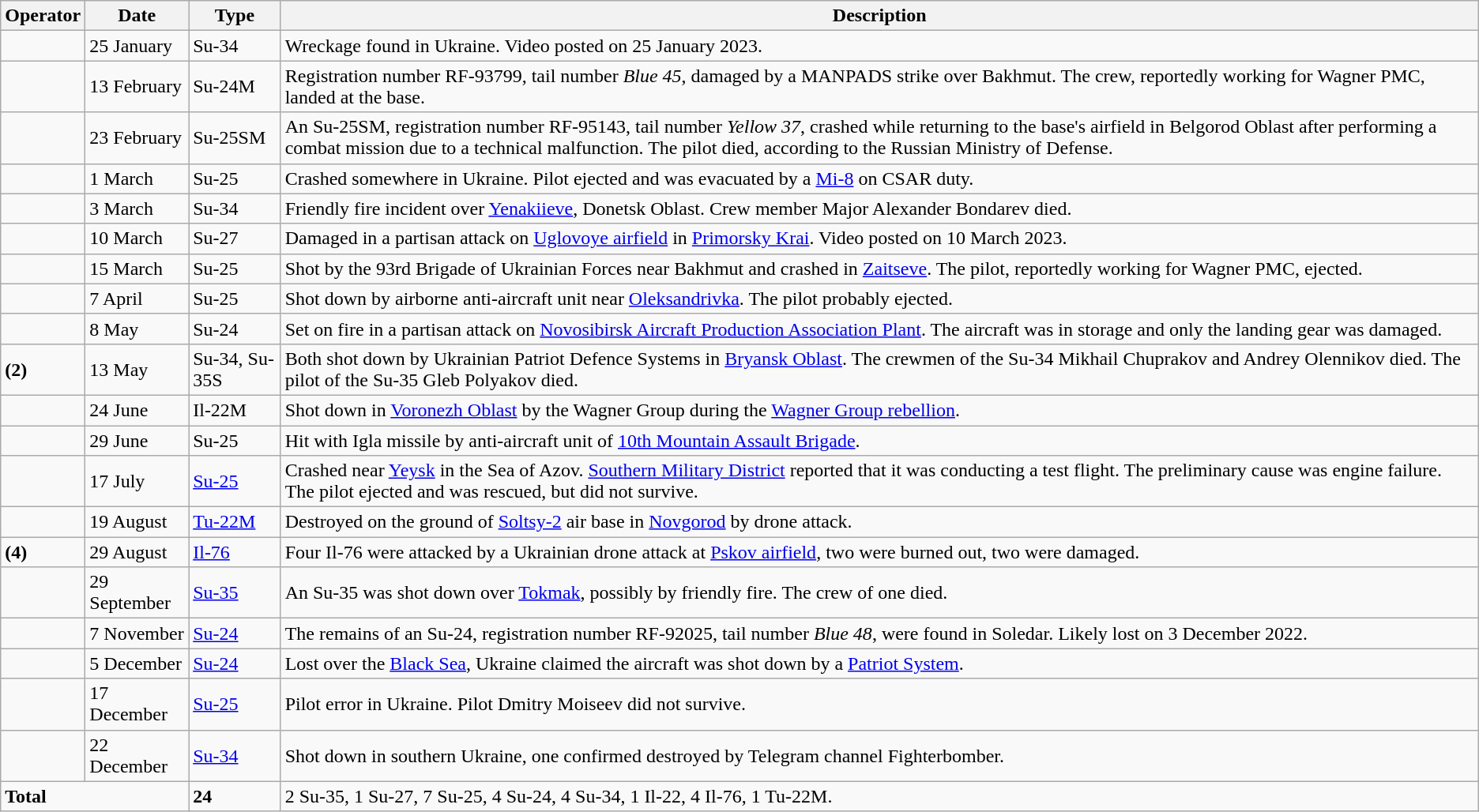<table class="wikitable">
<tr>
<th>Operator</th>
<th>Date</th>
<th>Type</th>
<th>Description</th>
</tr>
<tr>
<td></td>
<td>25 January</td>
<td>Su-34</td>
<td>Wreckage found in Ukraine. Video posted on 25 January 2023.</td>
</tr>
<tr>
<td></td>
<td>13 February</td>
<td>Su-24M</td>
<td>Registration number RF-93799, tail number <em>Blue 45</em>, damaged by a MANPADS strike over Bakhmut. The crew, reportedly working for Wagner PMC, landed at the base.</td>
</tr>
<tr>
<td></td>
<td>23 February</td>
<td>Su-25SM</td>
<td>An Su-25SM, registration number RF-95143, tail number <em>Yellow 37</em>, crashed while returning to the base's airfield in Belgorod Oblast after performing a combat mission due to a technical malfunction. The pilot died, according to the Russian Ministry of Defense.</td>
</tr>
<tr>
<td></td>
<td>1 March</td>
<td>Su-25</td>
<td>Crashed somewhere in Ukraine. Pilot ejected and was evacuated by a <a href='#'>Mi-8</a> on CSAR duty.</td>
</tr>
<tr>
<td></td>
<td>3 March</td>
<td>Su-34</td>
<td>Friendly fire incident over <a href='#'>Yenakiieve</a>, Donetsk Oblast. Crew member Major Alexander Bondarev died.</td>
</tr>
<tr>
<td></td>
<td>10 March</td>
<td>Su-27</td>
<td>Damaged in a partisan attack on <a href='#'>Uglovoye airfield</a> in <a href='#'>Primorsky Krai</a>. Video posted on 10 March 2023.</td>
</tr>
<tr>
<td></td>
<td>15 March</td>
<td>Su-25</td>
<td>Shot by the 93rd Brigade of Ukrainian Forces near Bakhmut and crashed in <a href='#'>Zaitseve</a>. The pilot, reportedly working for Wagner PMC, ejected.</td>
</tr>
<tr>
<td></td>
<td>7 April</td>
<td>Su-25</td>
<td>Shot down by airborne anti-aircraft unit near <a href='#'>Oleksandrivka</a>. The pilot probably ejected.</td>
</tr>
<tr>
<td></td>
<td>8 May</td>
<td>Su-24</td>
<td>Set on fire in a partisan attack on <a href='#'>Novosibirsk Aircraft Production Association Plant</a>. The aircraft was in storage and only the landing gear was damaged.</td>
</tr>
<tr>
<td> <strong>(2)</strong></td>
<td>13 May</td>
<td>Su-34, Su-35S</td>
<td>Both shot down by Ukrainian Patriot Defence Systems in <a href='#'>Bryansk Oblast</a>. The crewmen of the Su-34 Mikhail Chuprakov and Andrey Olennikov died. The pilot of the Su-35 Gleb Polyakov died.</td>
</tr>
<tr>
<td></td>
<td>24 June</td>
<td>Il-22M</td>
<td>Shot down in <a href='#'>Voronezh Oblast</a> by the Wagner Group during the <a href='#'>Wagner Group rebellion</a>.</td>
</tr>
<tr>
<td></td>
<td>29 June</td>
<td>Su-25</td>
<td>Hit with Igla missile by anti-aircraft unit of <a href='#'>10th Mountain Assault Brigade</a>.</td>
</tr>
<tr>
<td></td>
<td>17 July</td>
<td><a href='#'>Su-25</a></td>
<td>Crashed near <a href='#'>Yeysk</a> in the Sea of Azov. <a href='#'>Southern Military District</a> reported that it was conducting a test flight. The preliminary cause was engine failure. The pilot ejected and was rescued, but did not survive.</td>
</tr>
<tr>
<td></td>
<td>19 August</td>
<td><a href='#'>Tu-22M</a></td>
<td>Destroyed on the ground of <a href='#'>Soltsy-2</a> air base in <a href='#'>Novgorod</a> by drone attack.</td>
</tr>
<tr>
<td> <strong>(4)</strong></td>
<td>29 August</td>
<td><a href='#'>Il-76</a></td>
<td>Four Il-76 were attacked by a Ukrainian drone attack at <a href='#'>Pskov airfield</a>, two were burned out, two were damaged.</td>
</tr>
<tr>
<td></td>
<td>29 September</td>
<td><a href='#'>Su-35</a></td>
<td>An Su-35 was shot down over <a href='#'>Tokmak</a>, possibly by friendly fire. The crew of one died.</td>
</tr>
<tr>
<td></td>
<td>7 November</td>
<td><a href='#'>Su-24</a></td>
<td>The remains of an Su-24, registration number RF-92025, tail number <em>Blue 48</em>, were found in Soledar. Likely lost on 3 December 2022.</td>
</tr>
<tr>
<td></td>
<td>5 December</td>
<td><a href='#'>Su-24</a></td>
<td>Lost over the <a href='#'>Black Sea</a>, Ukraine claimed the aircraft was shot down by a <a href='#'>Patriot System</a>.</td>
</tr>
<tr>
<td></td>
<td>17 December</td>
<td><a href='#'>Su-25</a></td>
<td>Pilot error in Ukraine. Pilot Dmitry Moiseev did not survive.</td>
</tr>
<tr>
<td></td>
<td>22 December</td>
<td><a href='#'>Su-34</a></td>
<td>Shot down in southern Ukraine, one confirmed destroyed by Telegram channel Fighterbomber.</td>
</tr>
<tr>
<td colspan="2"><strong>Total</strong></td>
<td><strong>24</strong></td>
<td>2 Su-35, 1 Su-27, 7 Su-25, 4 Su-24, 4 Su-34, 1 Il-22, 4 Il-76, 1 Tu-22M.</td>
</tr>
</table>
